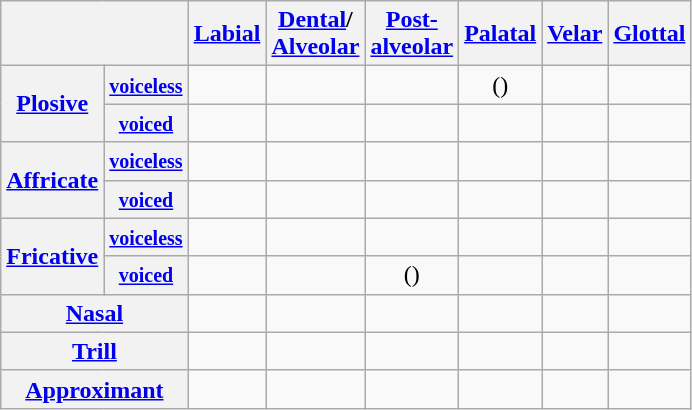<table class="wikitable" style="text-align:center">
<tr>
<th colspan="2"></th>
<th><a href='#'>Labial</a></th>
<th><a href='#'>Dental</a>/<br><a href='#'>Alveolar</a></th>
<th><a href='#'>Post-<br>alveolar</a></th>
<th><a href='#'>Palatal</a></th>
<th><a href='#'>Velar</a></th>
<th><a href='#'>Glottal</a></th>
</tr>
<tr>
<th rowspan="2"><a href='#'>Plosive</a></th>
<th><small><a href='#'>voiceless</a></small></th>
<td></td>
<td></td>
<td></td>
<td>()</td>
<td></td>
<td></td>
</tr>
<tr>
<th><small><a href='#'>voiced</a></small></th>
<td></td>
<td></td>
<td></td>
<td></td>
<td></td>
<td></td>
</tr>
<tr>
<th rowspan="2"><a href='#'>Affricate</a></th>
<th><a href='#'><small>voiceless</small></a></th>
<td></td>
<td></td>
<td></td>
<td></td>
<td></td>
<td></td>
</tr>
<tr>
<th><a href='#'><small>voiced</small></a></th>
<td></td>
<td></td>
<td></td>
<td></td>
<td></td>
<td></td>
</tr>
<tr>
<th rowspan="2"><a href='#'>Fricative</a></th>
<th><a href='#'><small>voiceless</small></a></th>
<td></td>
<td></td>
<td></td>
<td></td>
<td></td>
<td></td>
</tr>
<tr>
<th><a href='#'><small>voiced</small></a></th>
<td></td>
<td></td>
<td>()</td>
<td></td>
<td></td>
<td></td>
</tr>
<tr>
<th colspan="2"><a href='#'>Nasal</a></th>
<td></td>
<td></td>
<td></td>
<td></td>
<td></td>
<td></td>
</tr>
<tr>
<th colspan="2"><a href='#'>Trill</a></th>
<td></td>
<td></td>
<td></td>
<td></td>
<td></td>
<td></td>
</tr>
<tr>
<th colspan="2"><a href='#'>Approximant</a></th>
<td></td>
<td></td>
<td></td>
<td></td>
<td></td>
<td></td>
</tr>
</table>
